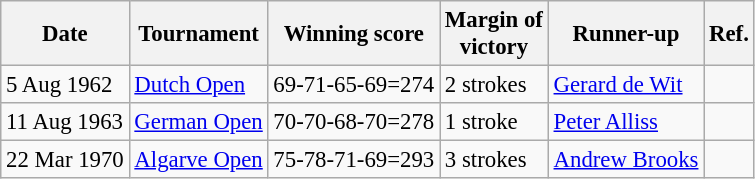<table class="wikitable" style="font-size:95%;">
<tr>
<th>Date</th>
<th>Tournament</th>
<th>Winning score</th>
<th>Margin of<br>victory</th>
<th>Runner-up</th>
<th>Ref.</th>
</tr>
<tr>
<td>5 Aug 1962</td>
<td><a href='#'>Dutch Open</a></td>
<td>69-71-65-69=274</td>
<td>2 strokes</td>
<td> <a href='#'>Gerard de Wit</a></td>
<td></td>
</tr>
<tr>
<td>11 Aug 1963</td>
<td><a href='#'>German Open</a></td>
<td>70-70-68-70=278</td>
<td>1 stroke</td>
<td> <a href='#'>Peter Alliss</a></td>
<td></td>
</tr>
<tr>
<td>22 Mar 1970</td>
<td><a href='#'>Algarve Open</a></td>
<td>75-78-71-69=293</td>
<td>3 strokes</td>
<td> <a href='#'>Andrew Brooks</a></td>
<td></td>
</tr>
</table>
